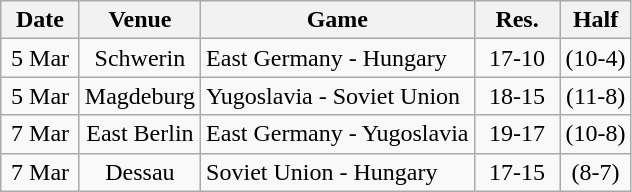<table class="wikitable" style="text-align:center;">
<tr>
<th width="45px">Date</th>
<th>Venue</th>
<th>Game</th>
<th width="50px">Res.</th>
<th>Half</th>
</tr>
<tr>
<td>5 Mar</td>
<td>Schwerin</td>
<td align="left">East Germany - Hungary</td>
<td>17-10</td>
<td>(10-4)</td>
</tr>
<tr>
<td>5 Mar</td>
<td>Magdeburg</td>
<td align="left">Yugoslavia - Soviet Union</td>
<td>18-15</td>
<td>(11-8)</td>
</tr>
<tr>
<td>7 Mar</td>
<td>East Berlin</td>
<td align="left">East Germany - Yugoslavia</td>
<td>19-17</td>
<td>(10-8)</td>
</tr>
<tr>
<td>7 Mar</td>
<td>Dessau</td>
<td align="left">Soviet  Union - Hungary</td>
<td>17-15</td>
<td>(8-7)</td>
</tr>
</table>
